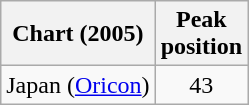<table class="wikitable sortable plainrowheaders">
<tr>
<th scope="col">Chart (2005)</th>
<th scope="col">Peak<br>position</th>
</tr>
<tr>
<td>Japan (<a href='#'>Oricon</a>)</td>
<td style="text-align:center;">43</td>
</tr>
</table>
